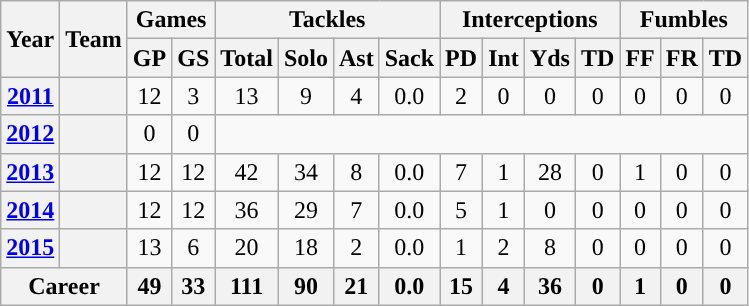<table class="wikitable" style="text-align:center;">
<tr>
<th rowspan="2">Year</th>
<th rowspan="2">Team</th>
<th colspan="2">Games</th>
<th colspan="4">Tackles</th>
<th colspan="4">Interceptions</th>
<th colspan="3">Fumbles</th>
</tr>
<tr>
<th>GP</th>
<th>GS</th>
<th>Total</th>
<th>Solo</th>
<th>Ast</th>
<th>Sack</th>
<th>PD</th>
<th>Int</th>
<th>Yds</th>
<th>TD</th>
<th>FF</th>
<th>FR</th>
<th>TD</th>
</tr>
<tr>
<th><a href='#'>2011</a></th>
<th><a href='#'></a></th>
<td>12</td>
<td>3</td>
<td>13</td>
<td>9</td>
<td>4</td>
<td>0.0</td>
<td>2</td>
<td>0</td>
<td>0</td>
<td>0</td>
<td>0</td>
<td>0</td>
<td>0</td>
</tr>
<tr>
<th><a href='#'>2012</a></th>
<th><a href='#'></a></th>
<td>0</td>
<td>0</td>
<td colspan="11"></td>
</tr>
<tr>
<th><a href='#'>2013</a></th>
<th><a href='#'></a></th>
<td>12</td>
<td>12</td>
<td>42</td>
<td>34</td>
<td>8</td>
<td>0.0</td>
<td>7</td>
<td>1</td>
<td>28</td>
<td>0</td>
<td>1</td>
<td>0</td>
<td>0</td>
</tr>
<tr>
<th><a href='#'>2014</a></th>
<th><a href='#'></a></th>
<td>12</td>
<td>12</td>
<td>36</td>
<td>29</td>
<td>7</td>
<td>0.0</td>
<td>5</td>
<td>1</td>
<td>0</td>
<td>0</td>
<td>0</td>
<td>0</td>
<td>0</td>
</tr>
<tr>
<th><a href='#'>2015</a></th>
<th><a href='#'></a></th>
<td>13</td>
<td>6</td>
<td>20</td>
<td>18</td>
<td>2</td>
<td>0.0</td>
<td>1</td>
<td>2</td>
<td>8</td>
<td>0</td>
<td>0</td>
<td>0</td>
<td>0</td>
</tr>
<tr>
<th align=center colspan="2">Career</th>
<th>49</th>
<th>33</th>
<th>111</th>
<th>90</th>
<th>21</th>
<th>0.0</th>
<th>15</th>
<th>4</th>
<th>36</th>
<th>0</th>
<th>1</th>
<th>0</th>
<th>0</th>
</tr>
</table>
